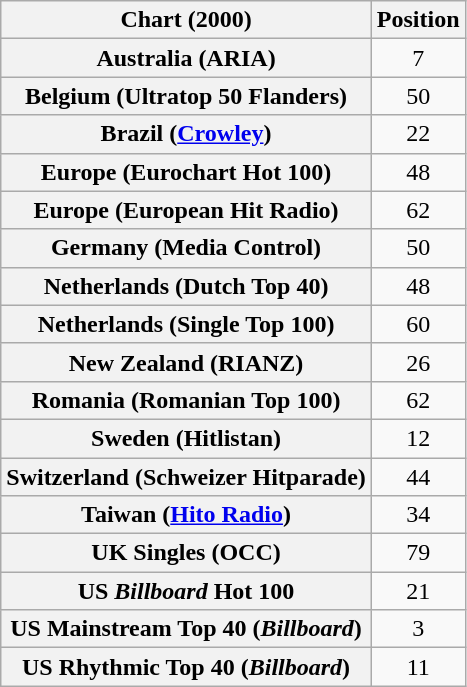<table class="wikitable sortable plainrowheaders" style="text-align:center">
<tr>
<th scope="col">Chart (2000)</th>
<th scope="col">Position</th>
</tr>
<tr>
<th scope="row">Australia (ARIA)</th>
<td>7</td>
</tr>
<tr>
<th scope="row">Belgium (Ultratop 50 Flanders)</th>
<td>50</td>
</tr>
<tr>
<th scope="row">Brazil (<a href='#'>Crowley</a>)</th>
<td>22</td>
</tr>
<tr>
<th scope="row">Europe (Eurochart Hot 100)</th>
<td>48</td>
</tr>
<tr>
<th scope="row">Europe (European Hit Radio)</th>
<td>62</td>
</tr>
<tr>
<th scope="row">Germany (Media Control)</th>
<td>50</td>
</tr>
<tr>
<th scope="row">Netherlands (Dutch Top 40)</th>
<td>48</td>
</tr>
<tr>
<th scope="row">Netherlands (Single Top 100)</th>
<td>60</td>
</tr>
<tr>
<th scope="row">New Zealand (RIANZ)</th>
<td>26</td>
</tr>
<tr>
<th scope="row">Romania (Romanian Top 100)</th>
<td>62</td>
</tr>
<tr>
<th scope="row">Sweden (Hitlistan)</th>
<td>12</td>
</tr>
<tr>
<th scope="row">Switzerland (Schweizer Hitparade)</th>
<td>44</td>
</tr>
<tr>
<th scope="row">Taiwan (<a href='#'>Hito Radio</a>)</th>
<td>34</td>
</tr>
<tr>
<th scope="row">UK Singles (OCC)</th>
<td>79</td>
</tr>
<tr>
<th scope="row">US <em>Billboard</em> Hot 100</th>
<td>21</td>
</tr>
<tr>
<th scope="row">US Mainstream Top 40 (<em>Billboard</em>)</th>
<td>3</td>
</tr>
<tr>
<th scope="row">US Rhythmic Top 40 (<em>Billboard</em>)</th>
<td>11</td>
</tr>
</table>
